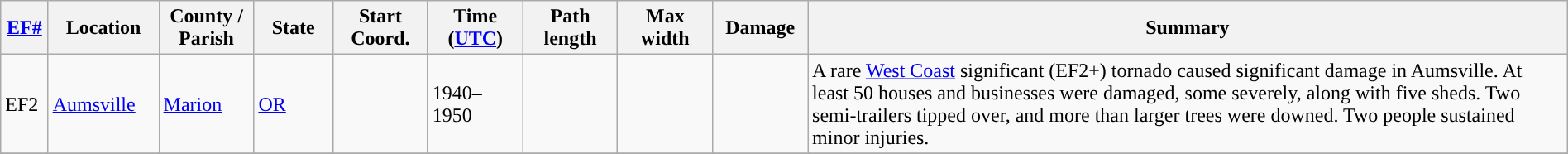<table class="wikitable sortable" style="width:100%;">
<tr>
<th scope="col" width="3%" align="center"><a href='#'>EF#</a></th>
<th scope="col" width="7%" align="center" class="unsortable">Location</th>
<th scope="col" width="6%" align="center" class="unsortable">County / Parish</th>
<th scope="col" width="5%" align="center">State</th>
<th scope="col" width="6%" align="center">Start Coord.</th>
<th scope="col" width="6%" align="center">Time (<a href='#'>UTC</a>)</th>
<th scope="col" width="6%" align="center">Path length</th>
<th scope="col" width="6%" align="center">Max width</th>
<th scope="col" width="6%" align="center">Damage</th>
<th scope="col" width="48%" class="unsortable" align="center">Summary</th>
</tr>
<tr>
<td>EF2</td>
<td><a href='#'>Aumsville</a></td>
<td><a href='#'>Marion</a></td>
<td><a href='#'>OR</a></td>
<td></td>
<td>1940–1950</td>
<td></td>
<td></td>
<td></td>
<td>A rare <a href='#'>West Coast</a> significant (EF2+) tornado caused significant damage in Aumsville. At least 50 houses and businesses were damaged, some severely, along with five sheds. Two semi-trailers tipped over, and more than larger trees were downed. Two people sustained minor injuries.</td>
</tr>
<tr>
</tr>
</table>
